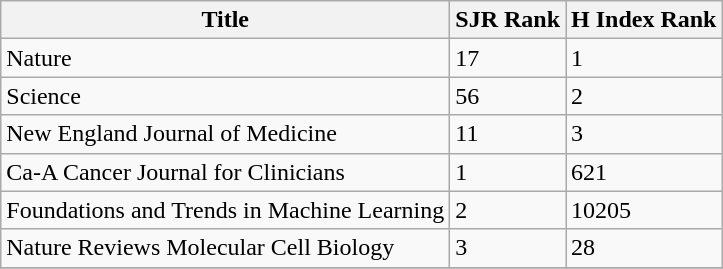<table class="wikitable">
<tr>
<th scope="col">Title</th>
<th scope="col">SJR Rank</th>
<th scope="col">H Index Rank</th>
</tr>
<tr>
<td>Nature</td>
<td>17</td>
<td>1</td>
</tr>
<tr>
<td>Science</td>
<td>56</td>
<td>2</td>
</tr>
<tr>
<td>New England Journal of Medicine</td>
<td>11</td>
<td>3</td>
</tr>
<tr>
<td>Ca-A Cancer Journal for Clinicians</td>
<td>1</td>
<td>621</td>
</tr>
<tr>
<td>Foundations and Trends in Machine Learning</td>
<td>2</td>
<td>10205</td>
</tr>
<tr>
<td>Nature Reviews Molecular Cell Biology</td>
<td>3</td>
<td>28</td>
</tr>
<tr>
</tr>
</table>
